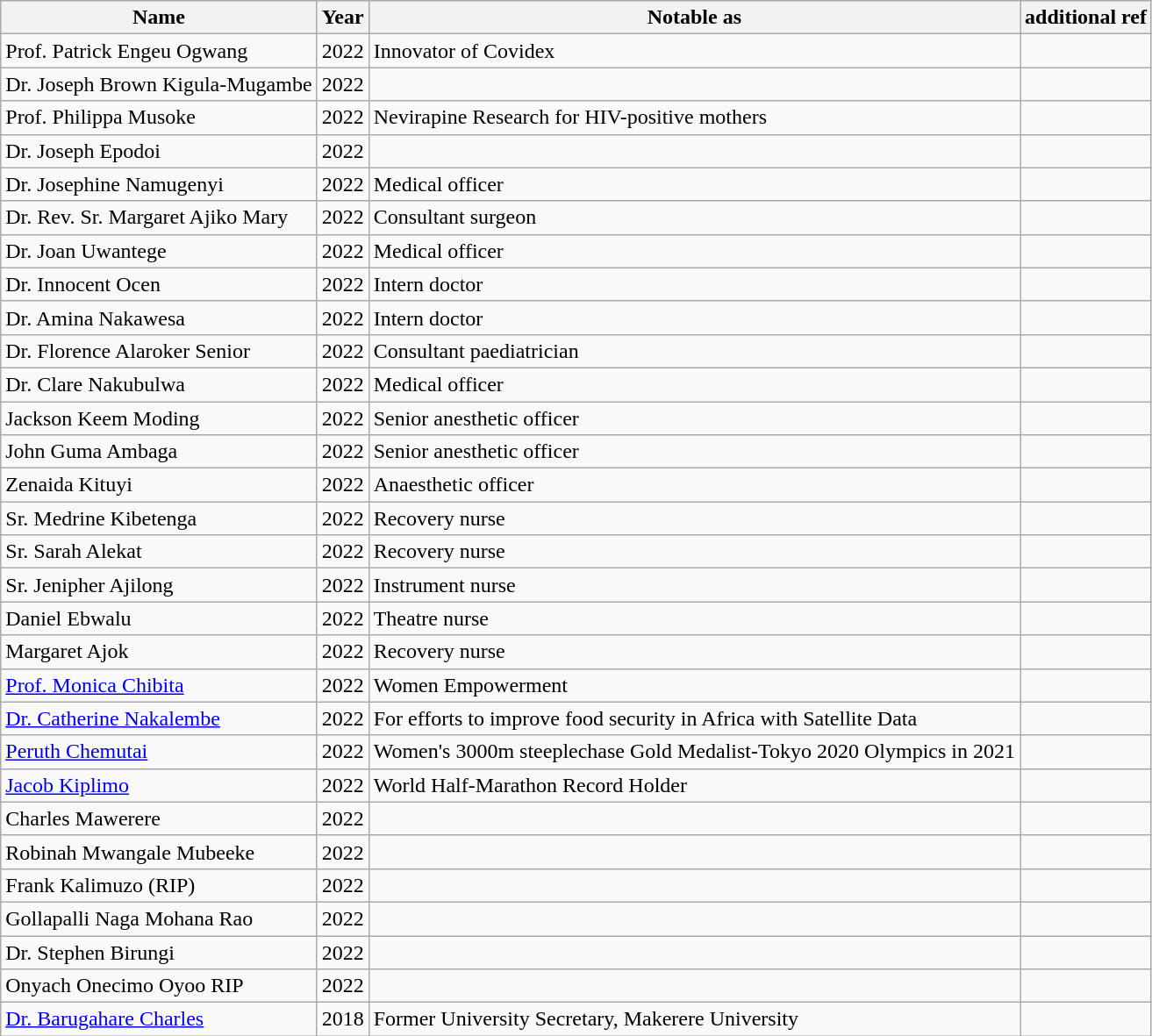<table class="wikitable sortable">
<tr>
<th>Name</th>
<th>Year</th>
<th>Notable as</th>
<th>additional ref</th>
</tr>
<tr>
<td>Prof. Patrick Engeu Ogwang</td>
<td>2022</td>
<td>Innovator of Covidex</td>
<td></td>
</tr>
<tr>
<td>Dr. Joseph Brown Kigula-Mugambe</td>
<td>2022</td>
<td></td>
<td></td>
</tr>
<tr>
<td>Prof. Philippa Musoke</td>
<td>2022</td>
<td>Nevirapine Research for HIV-positive mothers</td>
<td></td>
</tr>
<tr>
<td>Dr. Joseph Epodoi</td>
<td>2022</td>
<td></td>
<td></td>
</tr>
<tr>
<td>Dr. Josephine Namugenyi</td>
<td>2022</td>
<td>Medical officer</td>
<td></td>
</tr>
<tr>
<td>Dr. Rev. Sr. Margaret Ajiko Mary</td>
<td>2022</td>
<td>Consultant surgeon</td>
<td></td>
</tr>
<tr>
<td>Dr. Joan Uwantege</td>
<td>2022</td>
<td>Medical officer</td>
<td></td>
</tr>
<tr>
<td>Dr. Innocent Ocen</td>
<td>2022</td>
<td>Intern doctor</td>
<td></td>
</tr>
<tr>
<td>Dr. Amina Nakawesa</td>
<td>2022</td>
<td>Intern doctor</td>
<td></td>
</tr>
<tr>
<td>Dr. Florence Alaroker Senior</td>
<td>2022</td>
<td>Consultant paediatrician</td>
<td></td>
</tr>
<tr>
<td>Dr. Clare Nakubulwa</td>
<td>2022</td>
<td>Medical officer</td>
<td></td>
</tr>
<tr>
<td>Jackson Keem Moding</td>
<td>2022</td>
<td>Senior anesthetic officer</td>
<td></td>
</tr>
<tr>
<td>John Guma Ambaga</td>
<td>2022</td>
<td>Senior anesthetic officer</td>
<td></td>
</tr>
<tr>
<td>Zenaida Kituyi</td>
<td>2022</td>
<td>Anaesthetic officer</td>
<td></td>
</tr>
<tr>
<td>Sr. Medrine Kibetenga</td>
<td>2022</td>
<td>Recovery nurse</td>
<td></td>
</tr>
<tr>
<td>Sr. Sarah Alekat</td>
<td>2022</td>
<td>Recovery nurse</td>
<td></td>
</tr>
<tr>
<td>Sr. Jenipher Ajilong</td>
<td>2022</td>
<td>Instrument nurse</td>
<td></td>
</tr>
<tr>
<td>Daniel Ebwalu</td>
<td>2022</td>
<td>Theatre nurse</td>
<td></td>
</tr>
<tr>
<td>Margaret Ajok</td>
<td>2022</td>
<td>Recovery nurse</td>
<td></td>
</tr>
<tr>
<td><a href='#'>Prof. Monica Chibita</a></td>
<td>2022</td>
<td>Women Empowerment</td>
<td></td>
</tr>
<tr>
<td><a href='#'>Dr. Catherine Nakalembe</a></td>
<td>2022</td>
<td>For efforts to improve food security in Africa with Satellite Data</td>
<td> </td>
</tr>
<tr>
<td><a href='#'>Peruth Chemutai</a></td>
<td>2022</td>
<td>Women's 3000m steeplechase Gold Medalist-Tokyo 2020 Olympics in 2021</td>
<td></td>
</tr>
<tr>
<td><a href='#'>Jacob Kiplimo</a></td>
<td>2022</td>
<td>World Half-Marathon Record Holder</td>
<td></td>
</tr>
<tr>
<td>Charles Mawerere</td>
<td>2022</td>
<td></td>
<td></td>
</tr>
<tr>
<td>Robinah Mwangale Mubeeke</td>
<td>2022</td>
<td></td>
<td></td>
</tr>
<tr>
<td>Frank Kalimuzo (RIP)</td>
<td>2022</td>
<td></td>
<td></td>
</tr>
<tr>
<td>Gollapalli Naga Mohana Rao</td>
<td>2022</td>
<td></td>
<td></td>
</tr>
<tr>
<td>Dr. Stephen Birungi</td>
<td>2022</td>
<td></td>
<td></td>
</tr>
<tr>
<td>Onyach Onecimo Oyoo RIP</td>
<td>2022</td>
<td></td>
<td></td>
</tr>
<tr>
<td><a href='#'>Dr. Barugahare Charles</a></td>
<td>2018</td>
<td>Former University Secretary, Makerere University</td>
</tr>
</table>
